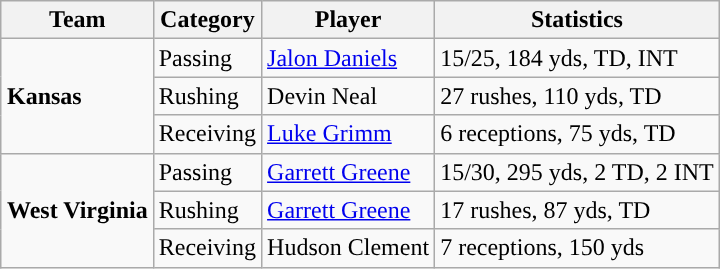<table class="wikitable" style="float: right;">
<tr>
<th>Team</th>
<th>Category</th>
<th>Player</th>
<th>Statistics</th>
</tr>
<tr>
<td rowspan=3><strong>Kansas</strong></td>
<td>Passing</td>
<td><a href='#'>Jalon Daniels</a></td>
<td>15/25, 184 yds, TD, INT</td>
</tr>
<tr>
<td>Rushing</td>
<td>Devin Neal</td>
<td>27 rushes, 110 yds, TD</td>
</tr>
<tr>
<td>Receiving</td>
<td><a href='#'>Luke Grimm</a></td>
<td>6 receptions, 75 yds, TD</td>
</tr>
<tr>
<td rowspan=3><strong>West Virginia</strong></td>
<td>Passing</td>
<td><a href='#'>Garrett Greene</a></td>
<td>15/30, 295 yds, 2 TD, 2 INT</td>
</tr>
<tr>
<td>Rushing</td>
<td><a href='#'>Garrett Greene</a></td>
<td>17 rushes, 87 yds, TD</td>
</tr>
<tr>
<td>Receiving</td>
<td>Hudson Clement</td>
<td>7 receptions, 150 yds</td>
</tr>
</table>
